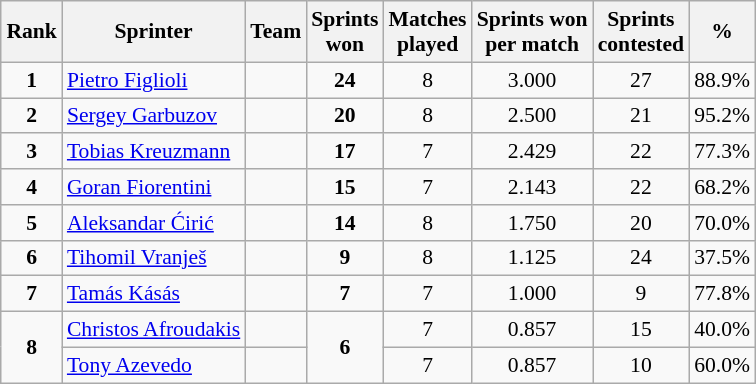<table class="wikitable sortable" style="text-align: center; font-size: 90%; margin-left: 1em;">
<tr>
<th>Rank</th>
<th>Sprinter</th>
<th>Team</th>
<th>Sprints<br>won</th>
<th>Matches<br>played</th>
<th>Sprints won<br>per match</th>
<th>Sprints<br>contested</th>
<th>%</th>
</tr>
<tr>
<td><strong>1</strong></td>
<td style="text-align: left;" data-sort-value="Figlioli, Pietro"><a href='#'>Pietro Figlioli</a></td>
<td style="text-align: left;"></td>
<td><strong>24</strong></td>
<td>8</td>
<td>3.000</td>
<td>27</td>
<td>88.9%</td>
</tr>
<tr>
<td><strong>2</strong></td>
<td style="text-align: left;" data-sort-value="Garbuzov, Sergey"><a href='#'>Sergey Garbuzov</a></td>
<td style="text-align: left;"></td>
<td><strong>20</strong></td>
<td>8</td>
<td>2.500</td>
<td>21</td>
<td>95.2%</td>
</tr>
<tr>
<td><strong>3</strong></td>
<td style="text-align: left;" data-sort-value="Kreuzmann, Tobias"><a href='#'>Tobias Kreuzmann</a></td>
<td style="text-align: left;"></td>
<td><strong>17</strong></td>
<td>7</td>
<td>2.429</td>
<td>22</td>
<td>77.3%</td>
</tr>
<tr>
<td><strong>4</strong></td>
<td style="text-align: left;" data-sort-value="Fiorentini, Goran"><a href='#'>Goran Fiorentini</a></td>
<td style="text-align: left;"></td>
<td><strong>15</strong></td>
<td>7</td>
<td>2.143</td>
<td>22</td>
<td>68.2%</td>
</tr>
<tr>
<td><strong>5</strong></td>
<td style="text-align: left;" data-sort-value="Ćirić, Aleksandar"><a href='#'>Aleksandar Ćirić</a></td>
<td style="text-align: left;"></td>
<td><strong>14</strong></td>
<td>8</td>
<td>1.750</td>
<td>20</td>
<td>70.0%</td>
</tr>
<tr>
<td><strong>6</strong></td>
<td style="text-align: left;" data-sort-value="Vranješ, Tihomil"><a href='#'>Tihomil Vranješ</a></td>
<td style="text-align: left;"></td>
<td><strong>9</strong></td>
<td>8</td>
<td>1.125</td>
<td>24</td>
<td>37.5%</td>
</tr>
<tr>
<td><strong>7</strong></td>
<td style="text-align: left;" data-sort-value="Kásás, Tamás"><a href='#'>Tamás Kásás</a></td>
<td style="text-align: left;"></td>
<td><strong>7</strong></td>
<td>7</td>
<td>1.000</td>
<td>9</td>
<td>77.8%</td>
</tr>
<tr>
<td rowspan="2"><strong>8</strong></td>
<td style="text-align: left;" data-sort-value="Afroudakis, Christos"><a href='#'>Christos Afroudakis</a></td>
<td style="text-align: left;"></td>
<td rowspan="2"><strong>6</strong></td>
<td>7</td>
<td>0.857</td>
<td>15</td>
<td>40.0%</td>
</tr>
<tr>
<td style="text-align: left;" data-sort-value="Azevedo, Tony"><a href='#'>Tony Azevedo</a></td>
<td style="text-align: left;"></td>
<td>7</td>
<td>0.857</td>
<td>10</td>
<td>60.0%</td>
</tr>
</table>
